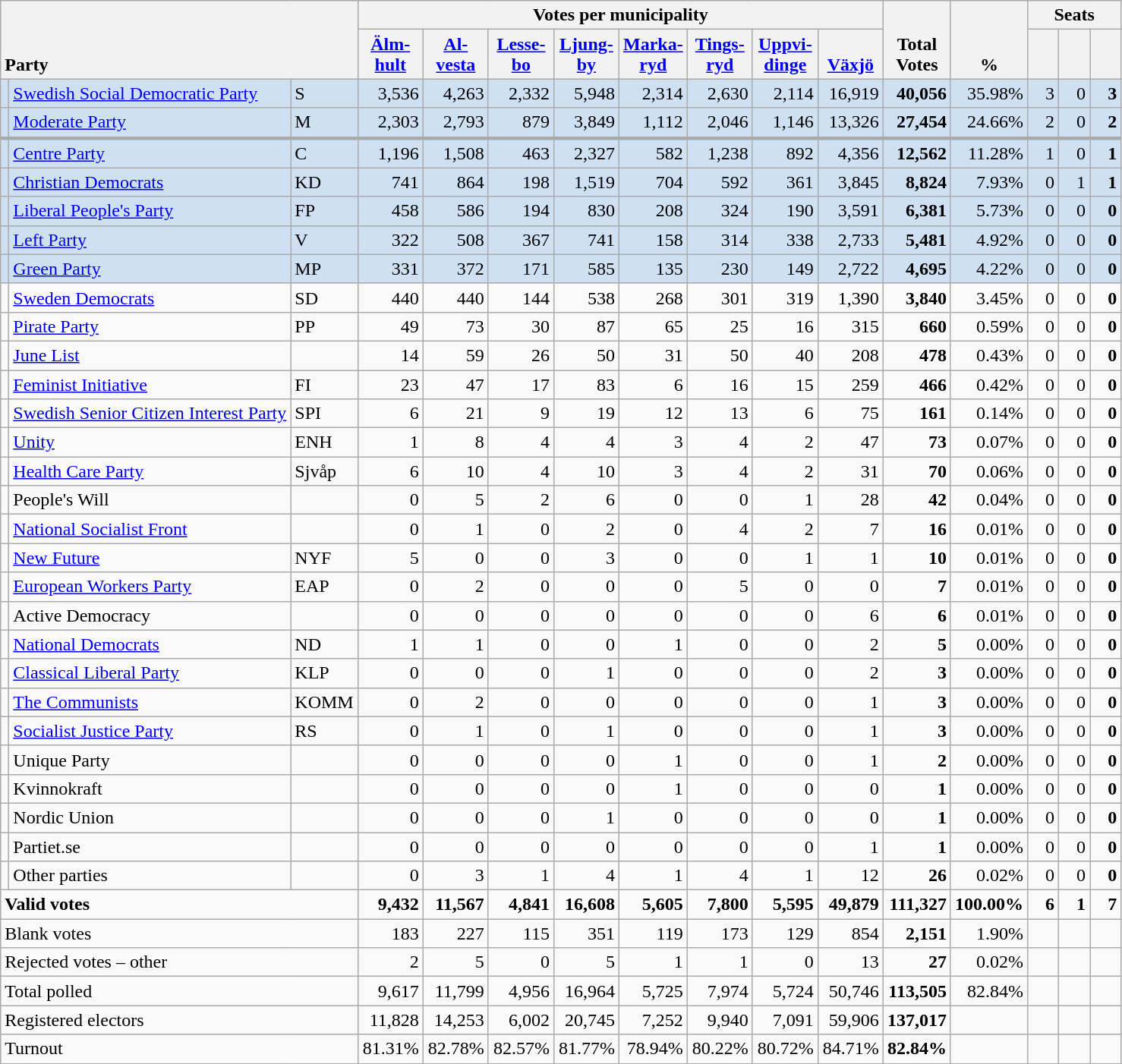<table class="wikitable" border="1" style="text-align:right;">
<tr>
<th style="text-align:left;" valign=bottom rowspan=2 colspan=3>Party</th>
<th colspan=8>Votes per municipality</th>
<th align=center valign=bottom rowspan=2 width="50">Total Votes</th>
<th align=center valign=bottom rowspan=2 width="50">%</th>
<th colspan=3>Seats</th>
</tr>
<tr>
<th align=center valign=bottom width="50"><a href='#'>Älm- hult</a></th>
<th align=center valign=bottom width="50"><a href='#'>Al- vesta</a></th>
<th align=center valign=bottom width="50"><a href='#'>Lesse- bo</a></th>
<th align=center valign=bottom width="50"><a href='#'>Ljung- by</a></th>
<th align=center valign=bottom width="50"><a href='#'>Marka- ryd</a></th>
<th align=center valign=bottom width="50"><a href='#'>Tings- ryd</a></th>
<th align=center valign=bottom width="50"><a href='#'>Uppvi- dinge</a></th>
<th align=center valign=bottom width="50"><a href='#'>Växjö</a></th>
<th align=center valign=bottom width="20"><small></small></th>
<th align=center valign=bottom width="20"><small><a href='#'></a></small></th>
<th align=center valign=bottom width="20"><small></small></th>
</tr>
<tr style="background:#CEE0F2;">
<td></td>
<td align=left style="white-space: nowrap;"><a href='#'>Swedish Social Democratic Party</a></td>
<td align=left>S</td>
<td>3,536</td>
<td>4,263</td>
<td>2,332</td>
<td>5,948</td>
<td>2,314</td>
<td>2,630</td>
<td>2,114</td>
<td>16,919</td>
<td><strong>40,056</strong></td>
<td>35.98%</td>
<td>3</td>
<td>0</td>
<td><strong>3</strong></td>
</tr>
<tr style="background:#CEE0F2;">
<td></td>
<td align=left><a href='#'>Moderate Party</a></td>
<td align=left>M</td>
<td>2,303</td>
<td>2,793</td>
<td>879</td>
<td>3,849</td>
<td>1,112</td>
<td>2,046</td>
<td>1,146</td>
<td>13,326</td>
<td><strong>27,454</strong></td>
<td>24.66%</td>
<td>2</td>
<td>0</td>
<td><strong>2</strong></td>
</tr>
<tr style="background:#CEE0F2; border-top:3px solid darkgray;">
<td></td>
<td align=left><a href='#'>Centre Party</a></td>
<td align=left>C</td>
<td>1,196</td>
<td>1,508</td>
<td>463</td>
<td>2,327</td>
<td>582</td>
<td>1,238</td>
<td>892</td>
<td>4,356</td>
<td><strong>12,562</strong></td>
<td>11.28%</td>
<td>1</td>
<td>0</td>
<td><strong>1</strong></td>
</tr>
<tr style="background:#CEE0F2;">
<td></td>
<td align=left><a href='#'>Christian Democrats</a></td>
<td align=left>KD</td>
<td>741</td>
<td>864</td>
<td>198</td>
<td>1,519</td>
<td>704</td>
<td>592</td>
<td>361</td>
<td>3,845</td>
<td><strong>8,824</strong></td>
<td>7.93%</td>
<td>0</td>
<td>1</td>
<td><strong>1</strong></td>
</tr>
<tr style="background:#CEE0F2;">
<td></td>
<td align=left><a href='#'>Liberal People's Party</a></td>
<td align=left>FP</td>
<td>458</td>
<td>586</td>
<td>194</td>
<td>830</td>
<td>208</td>
<td>324</td>
<td>190</td>
<td>3,591</td>
<td><strong>6,381</strong></td>
<td>5.73%</td>
<td>0</td>
<td>0</td>
<td><strong>0</strong></td>
</tr>
<tr style="background:#CEE0F2;">
<td></td>
<td align=left><a href='#'>Left Party</a></td>
<td align=left>V</td>
<td>322</td>
<td>508</td>
<td>367</td>
<td>741</td>
<td>158</td>
<td>314</td>
<td>338</td>
<td>2,733</td>
<td><strong>5,481</strong></td>
<td>4.92%</td>
<td>0</td>
<td>0</td>
<td><strong>0</strong></td>
</tr>
<tr style="background:#CEE0F2;">
<td></td>
<td align=left><a href='#'>Green Party</a></td>
<td align=left>MP</td>
<td>331</td>
<td>372</td>
<td>171</td>
<td>585</td>
<td>135</td>
<td>230</td>
<td>149</td>
<td>2,722</td>
<td><strong>4,695</strong></td>
<td>4.22%</td>
<td>0</td>
<td>0</td>
<td><strong>0</strong></td>
</tr>
<tr>
<td></td>
<td align=left><a href='#'>Sweden Democrats</a></td>
<td align=left>SD</td>
<td>440</td>
<td>440</td>
<td>144</td>
<td>538</td>
<td>268</td>
<td>301</td>
<td>319</td>
<td>1,390</td>
<td><strong>3,840</strong></td>
<td>3.45%</td>
<td>0</td>
<td>0</td>
<td><strong>0</strong></td>
</tr>
<tr>
<td></td>
<td align=left><a href='#'>Pirate Party</a></td>
<td align=left>PP</td>
<td>49</td>
<td>73</td>
<td>30</td>
<td>87</td>
<td>65</td>
<td>25</td>
<td>16</td>
<td>315</td>
<td><strong>660</strong></td>
<td>0.59%</td>
<td>0</td>
<td>0</td>
<td><strong>0</strong></td>
</tr>
<tr>
<td></td>
<td align=left><a href='#'>June List</a></td>
<td></td>
<td>14</td>
<td>59</td>
<td>26</td>
<td>50</td>
<td>31</td>
<td>50</td>
<td>40</td>
<td>208</td>
<td><strong>478</strong></td>
<td>0.43%</td>
<td>0</td>
<td>0</td>
<td><strong>0</strong></td>
</tr>
<tr>
<td></td>
<td align=left><a href='#'>Feminist Initiative</a></td>
<td align=left>FI</td>
<td>23</td>
<td>47</td>
<td>17</td>
<td>83</td>
<td>6</td>
<td>16</td>
<td>15</td>
<td>259</td>
<td><strong>466</strong></td>
<td>0.42%</td>
<td>0</td>
<td>0</td>
<td><strong>0</strong></td>
</tr>
<tr>
<td></td>
<td align=left><a href='#'>Swedish Senior Citizen Interest Party</a></td>
<td align=left>SPI</td>
<td>6</td>
<td>21</td>
<td>9</td>
<td>19</td>
<td>12</td>
<td>13</td>
<td>6</td>
<td>75</td>
<td><strong>161</strong></td>
<td>0.14%</td>
<td>0</td>
<td>0</td>
<td><strong>0</strong></td>
</tr>
<tr>
<td></td>
<td align=left><a href='#'>Unity</a></td>
<td align=left>ENH</td>
<td>1</td>
<td>8</td>
<td>4</td>
<td>4</td>
<td>3</td>
<td>4</td>
<td>2</td>
<td>47</td>
<td><strong>73</strong></td>
<td>0.07%</td>
<td>0</td>
<td>0</td>
<td><strong>0</strong></td>
</tr>
<tr>
<td></td>
<td align=left><a href='#'>Health Care Party</a></td>
<td align=left>Sjvåp</td>
<td>6</td>
<td>10</td>
<td>4</td>
<td>10</td>
<td>3</td>
<td>4</td>
<td>2</td>
<td>31</td>
<td><strong>70</strong></td>
<td>0.06%</td>
<td>0</td>
<td>0</td>
<td><strong>0</strong></td>
</tr>
<tr>
<td></td>
<td align=left>People's Will</td>
<td></td>
<td>0</td>
<td>5</td>
<td>2</td>
<td>6</td>
<td>0</td>
<td>0</td>
<td>1</td>
<td>28</td>
<td><strong>42</strong></td>
<td>0.04%</td>
<td>0</td>
<td>0</td>
<td><strong>0</strong></td>
</tr>
<tr>
<td></td>
<td align=left><a href='#'>National Socialist Front</a></td>
<td></td>
<td>0</td>
<td>1</td>
<td>0</td>
<td>2</td>
<td>0</td>
<td>4</td>
<td>2</td>
<td>7</td>
<td><strong>16</strong></td>
<td>0.01%</td>
<td>0</td>
<td>0</td>
<td><strong>0</strong></td>
</tr>
<tr>
<td></td>
<td align=left><a href='#'>New Future</a></td>
<td align=left>NYF</td>
<td>5</td>
<td>0</td>
<td>0</td>
<td>3</td>
<td>0</td>
<td>0</td>
<td>1</td>
<td>1</td>
<td><strong>10</strong></td>
<td>0.01%</td>
<td>0</td>
<td>0</td>
<td><strong>0</strong></td>
</tr>
<tr>
<td></td>
<td align=left><a href='#'>European Workers Party</a></td>
<td align=left>EAP</td>
<td>0</td>
<td>2</td>
<td>0</td>
<td>0</td>
<td>0</td>
<td>5</td>
<td>0</td>
<td>0</td>
<td><strong>7</strong></td>
<td>0.01%</td>
<td>0</td>
<td>0</td>
<td><strong>0</strong></td>
</tr>
<tr>
<td></td>
<td align=left>Active Democracy</td>
<td></td>
<td>0</td>
<td>0</td>
<td>0</td>
<td>0</td>
<td>0</td>
<td>0</td>
<td>0</td>
<td>6</td>
<td><strong>6</strong></td>
<td>0.01%</td>
<td>0</td>
<td>0</td>
<td><strong>0</strong></td>
</tr>
<tr>
<td></td>
<td align=left><a href='#'>National Democrats</a></td>
<td align=left>ND</td>
<td>1</td>
<td>1</td>
<td>0</td>
<td>0</td>
<td>1</td>
<td>0</td>
<td>0</td>
<td>2</td>
<td><strong>5</strong></td>
<td>0.00%</td>
<td>0</td>
<td>0</td>
<td><strong>0</strong></td>
</tr>
<tr>
<td></td>
<td align=left><a href='#'>Classical Liberal Party</a></td>
<td align=left>KLP</td>
<td>0</td>
<td>0</td>
<td>0</td>
<td>1</td>
<td>0</td>
<td>0</td>
<td>0</td>
<td>2</td>
<td><strong>3</strong></td>
<td>0.00%</td>
<td>0</td>
<td>0</td>
<td><strong>0</strong></td>
</tr>
<tr>
<td></td>
<td align=left><a href='#'>The Communists</a></td>
<td align=left>KOMM</td>
<td>0</td>
<td>2</td>
<td>0</td>
<td>0</td>
<td>0</td>
<td>0</td>
<td>0</td>
<td>1</td>
<td><strong>3</strong></td>
<td>0.00%</td>
<td>0</td>
<td>0</td>
<td><strong>0</strong></td>
</tr>
<tr>
<td></td>
<td align=left><a href='#'>Socialist Justice Party</a></td>
<td align=left>RS</td>
<td>0</td>
<td>1</td>
<td>0</td>
<td>1</td>
<td>0</td>
<td>0</td>
<td>0</td>
<td>1</td>
<td><strong>3</strong></td>
<td>0.00%</td>
<td>0</td>
<td>0</td>
<td><strong>0</strong></td>
</tr>
<tr>
<td></td>
<td align=left>Unique Party</td>
<td></td>
<td>0</td>
<td>0</td>
<td>0</td>
<td>0</td>
<td>1</td>
<td>0</td>
<td>0</td>
<td>1</td>
<td><strong>2</strong></td>
<td>0.00%</td>
<td>0</td>
<td>0</td>
<td><strong>0</strong></td>
</tr>
<tr>
<td></td>
<td align=left>Kvinnokraft</td>
<td></td>
<td>0</td>
<td>0</td>
<td>0</td>
<td>0</td>
<td>1</td>
<td>0</td>
<td>0</td>
<td>0</td>
<td><strong>1</strong></td>
<td>0.00%</td>
<td>0</td>
<td>0</td>
<td><strong>0</strong></td>
</tr>
<tr>
<td></td>
<td align=left>Nordic Union</td>
<td></td>
<td>0</td>
<td>0</td>
<td>0</td>
<td>1</td>
<td>0</td>
<td>0</td>
<td>0</td>
<td>0</td>
<td><strong>1</strong></td>
<td>0.00%</td>
<td>0</td>
<td>0</td>
<td><strong>0</strong></td>
</tr>
<tr>
<td></td>
<td align=left>Partiet.se</td>
<td></td>
<td>0</td>
<td>0</td>
<td>0</td>
<td>0</td>
<td>0</td>
<td>0</td>
<td>0</td>
<td>1</td>
<td><strong>1</strong></td>
<td>0.00%</td>
<td>0</td>
<td>0</td>
<td><strong>0</strong></td>
</tr>
<tr>
<td></td>
<td align=left>Other parties</td>
<td></td>
<td>0</td>
<td>3</td>
<td>1</td>
<td>4</td>
<td>1</td>
<td>4</td>
<td>1</td>
<td>12</td>
<td><strong>26</strong></td>
<td>0.02%</td>
<td>0</td>
<td>0</td>
<td><strong>0</strong></td>
</tr>
<tr style="font-weight:bold">
<td align=left colspan=3>Valid votes</td>
<td>9,432</td>
<td>11,567</td>
<td>4,841</td>
<td>16,608</td>
<td>5,605</td>
<td>7,800</td>
<td>5,595</td>
<td>49,879</td>
<td>111,327</td>
<td>100.00%</td>
<td>6</td>
<td>1</td>
<td>7</td>
</tr>
<tr>
<td align=left colspan=3>Blank votes</td>
<td>183</td>
<td>227</td>
<td>115</td>
<td>351</td>
<td>119</td>
<td>173</td>
<td>129</td>
<td>854</td>
<td><strong>2,151</strong></td>
<td>1.90%</td>
<td></td>
<td></td>
<td></td>
</tr>
<tr>
<td align=left colspan=3>Rejected votes – other</td>
<td>2</td>
<td>5</td>
<td>0</td>
<td>5</td>
<td>1</td>
<td>1</td>
<td>0</td>
<td>13</td>
<td><strong>27</strong></td>
<td>0.02%</td>
<td></td>
<td></td>
<td></td>
</tr>
<tr>
<td align=left colspan=3>Total polled</td>
<td>9,617</td>
<td>11,799</td>
<td>4,956</td>
<td>16,964</td>
<td>5,725</td>
<td>7,974</td>
<td>5,724</td>
<td>50,746</td>
<td><strong>113,505</strong></td>
<td>82.84%</td>
<td></td>
<td></td>
<td></td>
</tr>
<tr>
<td align=left colspan=3>Registered electors</td>
<td>11,828</td>
<td>14,253</td>
<td>6,002</td>
<td>20,745</td>
<td>7,252</td>
<td>9,940</td>
<td>7,091</td>
<td>59,906</td>
<td><strong>137,017</strong></td>
<td></td>
<td></td>
<td></td>
<td></td>
</tr>
<tr>
<td align=left colspan=3>Turnout</td>
<td>81.31%</td>
<td>82.78%</td>
<td>82.57%</td>
<td>81.77%</td>
<td>78.94%</td>
<td>80.22%</td>
<td>80.72%</td>
<td>84.71%</td>
<td><strong>82.84%</strong></td>
<td></td>
<td></td>
<td></td>
<td></td>
</tr>
</table>
